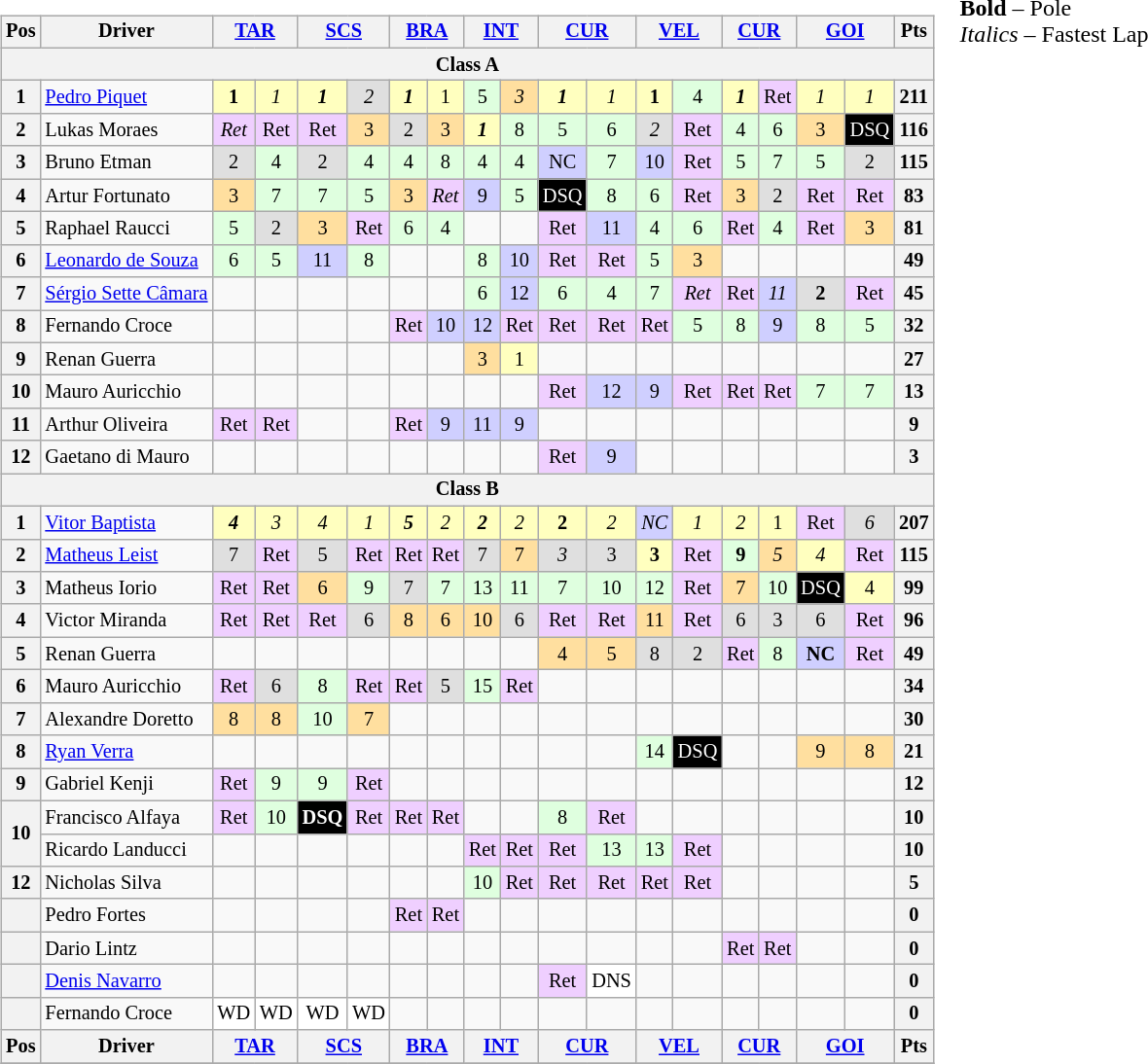<table>
<tr>
<td valign="top"><br><table align="left"| class="wikitable" style="font-size: 85%; text-align: center">
<tr valign="top">
<th valign="middle">Pos</th>
<th valign="middle">Driver</th>
<th colspan=2><a href='#'>TAR</a></th>
<th colspan=2><a href='#'>SCS</a></th>
<th colspan=2><a href='#'>BRA</a></th>
<th colspan=2><a href='#'>INT</a></th>
<th colspan=2><a href='#'>CUR</a></th>
<th colspan=2><a href='#'>VEL</a></th>
<th colspan=2><a href='#'>CUR</a></th>
<th colspan=2><a href='#'>GOI</a></th>
<th valign="middle">Pts</th>
</tr>
<tr>
<th colspan=19>Class A</th>
</tr>
<tr>
<th>1</th>
<td align="left"> <a href='#'>Pedro Piquet</a></td>
<td style="background:#FFFFBF;"><strong>1</strong></td>
<td style="background:#FFFFBF;"><em>1</em></td>
<td style="background:#FFFFBF;"><strong><em>1</em></strong></td>
<td style="background:#DFDFDF;"><em>2</em></td>
<td style="background:#FFFFBF;"><strong><em>1</em></strong></td>
<td style="background:#FFFFBF;">1</td>
<td style="background:#DFFFDF;">5</td>
<td style="background:#FFDF9F;"><em>3</em></td>
<td style="background:#FFFFBF;"><strong><em>1</em></strong></td>
<td style="background:#FFFFBF;"><em>1</em></td>
<td style="background:#FFFFBF;"><strong>1</strong></td>
<td style="background:#DFFFDF;">4</td>
<td style="background:#FFFFBF;"><strong><em>1</em></strong></td>
<td style="background:#efcfff;">Ret</td>
<td style="background:#FFFFBF;"><em>1</em></td>
<td style="background:#FFFFBF;"><em>1</em></td>
<th>211</th>
</tr>
<tr>
<th>2</th>
<td align="left"> Lukas Moraes</td>
<td style="background:#efcfff;"><em>Ret</em></td>
<td style="background:#efcfff;">Ret</td>
<td style="background:#efcfff;">Ret</td>
<td style="background:#FFDF9F;">3</td>
<td style="background:#DFDFDF;">2</td>
<td style="background:#FFDF9F;">3</td>
<td style="background:#FFFFBF;"><strong><em>1</em></strong></td>
<td style="background:#DFFFDF;">8</td>
<td style="background:#DFFFDF;">5</td>
<td style="background:#DFFFDF;">6</td>
<td style="background:#DFDFDF;"><em>2</em></td>
<td style="background:#efcfff;">Ret</td>
<td style="background:#DFFFDF;">4</td>
<td style="background:#DFFFDF;">6</td>
<td style="background:#FFDF9F;">3</td>
<td style="background:black; color:white;">DSQ</td>
<th>116</th>
</tr>
<tr>
<th>3</th>
<td align="left"> Bruno Etman</td>
<td style="background:#DFDFDF;">2</td>
<td style="background:#DFFFDF;">4</td>
<td style="background:#DFDFDF;">2</td>
<td style="background:#DFFFDF;">4</td>
<td style="background:#DFFFDF;">4</td>
<td style="background:#DFFFDF;">8</td>
<td style="background:#DFFFDF;">4</td>
<td style="background:#DFFFDF;">4</td>
<td style="background:#cfcfff;">NC</td>
<td style="background:#DFFFDF;">7</td>
<td style="background:#cfcfff;">10</td>
<td style="background:#efcfff;">Ret</td>
<td style="background:#DFFFDF;">5</td>
<td style="background:#DFFFDF;">7</td>
<td style="background:#DFFFDF;">5</td>
<td style="background:#DFDFDF;">2</td>
<th>115</th>
</tr>
<tr>
<th>4</th>
<td align="left"> Artur Fortunato</td>
<td style="background:#FFDF9F;">3</td>
<td style="background:#DFFFDF;">7</td>
<td style="background:#DFFFDF;">7</td>
<td style="background:#DFFFDF;">5</td>
<td style="background:#FFDF9F;">3</td>
<td style="background:#efcfff;"><em>Ret</em></td>
<td style="background:#cfcfff;">9</td>
<td style="background:#DFFFDF;">5</td>
<td style="background:black; color:white;">DSQ</td>
<td style="background:#DFFFDF;">8</td>
<td style="background:#DFFFDF;">6</td>
<td style="background:#efcfff;">Ret</td>
<td style="background:#FFDF9F;">3</td>
<td style="background:#DFDFDF;">2</td>
<td style="background:#efcfff;">Ret</td>
<td style="background:#efcfff;">Ret</td>
<th>83</th>
</tr>
<tr>
<th>5</th>
<td align="left"> Raphael Raucci</td>
<td style="background:#DFFFDF;">5</td>
<td style="background:#DFDFDF;">2</td>
<td style="background:#FFDF9F;">3</td>
<td style="background:#efcfff;">Ret</td>
<td style="background:#DFFFDF;">6</td>
<td style="background:#DFFFDF;">4</td>
<td></td>
<td></td>
<td style="background:#efcfff;">Ret</td>
<td style="background:#cfcfff;">11</td>
<td style="background:#DFFFDF;">4</td>
<td style="background:#DFFFDF;">6</td>
<td style="background:#efcfff;">Ret</td>
<td style="background:#DFFFDF;">4</td>
<td style="background:#efcfff;">Ret</td>
<td style="background:#FFDF9F;">3</td>
<th>81</th>
</tr>
<tr>
<th>6</th>
<td align="left"> <a href='#'>Leonardo de Souza</a></td>
<td style="background:#DFFFDF;">6</td>
<td style="background:#DFFFDF;">5</td>
<td style="background:#cfcfff;">11</td>
<td style="background:#DFFFDF;">8</td>
<td></td>
<td></td>
<td style="background:#DFFFDF;">8</td>
<td style="background:#cfcfff;">10</td>
<td style="background:#efcfff;">Ret</td>
<td style="background:#efcfff;">Ret</td>
<td style="background:#DFFFDF;">5</td>
<td style="background:#FFDF9F;">3</td>
<td></td>
<td></td>
<td></td>
<td></td>
<th>49</th>
</tr>
<tr>
<th>7</th>
<td align="left" nowrap> <a href='#'>Sérgio Sette Câmara</a></td>
<td></td>
<td></td>
<td></td>
<td></td>
<td></td>
<td></td>
<td style="background:#DFFFDF;">6</td>
<td style="background:#cfcfff;">12</td>
<td style="background:#DFFFDF;">6</td>
<td style="background:#DFFFDF;">4</td>
<td style="background:#DFFFDF;">7</td>
<td style="background:#efcfff;"><em>Ret</em></td>
<td style="background:#efcfff;">Ret</td>
<td style="background:#cfcfff;"><em>11</em></td>
<td style="background:#DFDFDF;"><strong>2</strong></td>
<td style="background:#efcfff;">Ret</td>
<th>45</th>
</tr>
<tr>
<th>8</th>
<td align="left"> Fernando Croce</td>
<td></td>
<td></td>
<td></td>
<td></td>
<td style="background:#efcfff;">Ret</td>
<td style="background:#cfcfff;">10</td>
<td style="background:#cfcfff;">12</td>
<td style="background:#efcfff;">Ret</td>
<td style="background:#efcfff;">Ret</td>
<td style="background:#efcfff;">Ret</td>
<td style="background:#efcfff;">Ret</td>
<td style="background:#DFFFDF;">5</td>
<td style="background:#DFFFDF;">8</td>
<td style="background:#cfcfff;">9</td>
<td style="background:#DFFFDF;">8</td>
<td style="background:#DFFFDF;">5</td>
<th>32</th>
</tr>
<tr>
<th>9</th>
<td align="left"> Renan Guerra</td>
<td></td>
<td></td>
<td></td>
<td></td>
<td></td>
<td></td>
<td style="background:#FFDF9F;">3</td>
<td style="background:#FFFFBF;">1</td>
<td></td>
<td></td>
<td></td>
<td></td>
<td></td>
<td></td>
<td></td>
<td></td>
<th>27</th>
</tr>
<tr>
<th>10</th>
<td align="left"> Mauro Auricchio</td>
<td></td>
<td></td>
<td></td>
<td></td>
<td></td>
<td></td>
<td></td>
<td></td>
<td style="background:#efcfff;">Ret</td>
<td style="background:#cfcfff;">12</td>
<td style="background:#cfcfff;">9</td>
<td style="background:#efcfff;">Ret</td>
<td style="background:#efcfff;">Ret</td>
<td style="background:#efcfff;">Ret</td>
<td style="background:#DFFFDF;">7</td>
<td style="background:#DFFFDF;">7</td>
<th>13</th>
</tr>
<tr>
<th>11</th>
<td align="left"> Arthur Oliveira</td>
<td style="background:#efcfff;">Ret</td>
<td style="background:#efcfff;">Ret</td>
<td></td>
<td></td>
<td style="background:#efcfff;">Ret</td>
<td style="background:#cfcfff;">9</td>
<td style="background:#cfcfff;">11</td>
<td style="background:#cfcfff;">9</td>
<td></td>
<td></td>
<td></td>
<td></td>
<td></td>
<td></td>
<td></td>
<td></td>
<th>9</th>
</tr>
<tr>
<th>12</th>
<td align="left"> Gaetano di Mauro</td>
<td></td>
<td></td>
<td></td>
<td></td>
<td></td>
<td></td>
<td></td>
<td></td>
<td style="background:#efcfff;">Ret</td>
<td style="background:#cfcfff;">9</td>
<td></td>
<td></td>
<td></td>
<td></td>
<td></td>
<td></td>
<th>3</th>
</tr>
<tr>
<th colspan=19>Class B</th>
</tr>
<tr>
<th>1</th>
<td align="left"> <a href='#'>Vitor Baptista</a></td>
<td style="background:#FFFFBF;"><strong><em>4</em></strong></td>
<td style="background:#FFFFBF;"><em>3</em></td>
<td style="background:#FFFFBF;"><em>4</em></td>
<td style="background:#FFFFBF;"><em>1</em></td>
<td style="background:#FFFFBF;"><strong><em>5</em></strong></td>
<td style="background:#FFFFBF;"><em>2</em></td>
<td style="background:#FFFFBF;"><strong><em>2</em></strong></td>
<td style="background:#FFFFBF;"><em>2</em></td>
<td style="background:#FFFFBF;"><strong>2</strong></td>
<td style="background:#FFFFBF;"><em>2</em></td>
<td style="background:#cfcfff;"><em>NC</em></td>
<td style="background:#FFFFBF;"><em>1</em></td>
<td style="background:#FFFFBF;"><em>2</em></td>
<td style="background:#FFFFBF;">1</td>
<td style="background:#efcfff;">Ret</td>
<td style="background:#DFDFDF;"><em>6</em></td>
<th>207</th>
</tr>
<tr>
<th>2</th>
<td align="left"> <a href='#'>Matheus Leist</a></td>
<td style="background:#DFDFDF;">7</td>
<td style="background:#efcfff;">Ret</td>
<td style="background:#DFDFDF;">5</td>
<td style="background:#efcfff;">Ret</td>
<td style="background:#efcfff;">Ret</td>
<td style="background:#efcfff;">Ret</td>
<td style="background:#DFDFDF;">7</td>
<td style="background:#FFDF9F;">7</td>
<td style="background:#DFDFDF;"><em>3</em></td>
<td style="background:#DFDFDF;">3</td>
<td style="background:#FFFFBF;"><strong>3</strong></td>
<td style="background:#efcfff;">Ret</td>
<td style="background:#DFFFDF;"><strong>9</strong></td>
<td style="background:#FFDF9F;"><em>5</em></td>
<td style="background:#FFFFBF;"><em>4</em></td>
<td style="background:#efcfff;">Ret</td>
<th>115</th>
</tr>
<tr>
<th>3</th>
<td align="left"> Matheus Iorio</td>
<td style="background:#efcfff;">Ret</td>
<td style="background:#efcfff;">Ret</td>
<td style="background:#FFDF9F;">6</td>
<td style="background:#DFFFDF;">9</td>
<td style="background:#DFDFDF;">7</td>
<td style="background:#DFFFDF;">7</td>
<td style="background:#DFFFDF;">13</td>
<td style="background:#DFFFDF;">11</td>
<td style="background:#DFFFDF;">7</td>
<td style="background:#DFFFDF;">10</td>
<td style="background:#DFFFDF;">12</td>
<td style="background:#efcfff;">Ret</td>
<td style="background:#FFDF9F;">7</td>
<td style="background:#DFFFDF;">10</td>
<td style="background:black; color:white;">DSQ</td>
<td style="background:#FFFFBF;">4</td>
<th>99</th>
</tr>
<tr>
<th>4</th>
<td align="left"> Victor Miranda</td>
<td style="background:#efcfff;">Ret</td>
<td style="background:#efcfff;">Ret</td>
<td style="background:#efcfff;">Ret</td>
<td style="background:#DFDFDF;">6</td>
<td style="background:#FFDF9F;">8</td>
<td style="background:#FFDF9F;">6</td>
<td style="background:#FFDF9F;">10</td>
<td style="background:#DFDFDF;">6</td>
<td style="background:#efcfff;">Ret</td>
<td style="background:#efcfff;">Ret</td>
<td style="background:#FFDF9F;">11</td>
<td style="background:#efcfff;">Ret</td>
<td style="background:#DFDFDF;">6</td>
<td style="background:#DFDFDF;">3</td>
<td style="background:#DFDFDF;">6</td>
<td style="background:#efcfff;">Ret</td>
<th>96</th>
</tr>
<tr>
<th>5</th>
<td align="left"> Renan Guerra</td>
<td></td>
<td></td>
<td></td>
<td></td>
<td></td>
<td></td>
<td></td>
<td></td>
<td style="background:#FFDF9F;">4</td>
<td style="background:#FFDF9F;">5</td>
<td style="background:#DFDFDF;">8</td>
<td style="background:#DFDFDF;">2</td>
<td style="background:#efcfff;">Ret</td>
<td style="background:#DFFFDF;">8</td>
<td style="background:#cfcfff;"><strong>NC</strong></td>
<td style="background:#efcfff;">Ret</td>
<th>49</th>
</tr>
<tr>
<th>6</th>
<td align="left"> Mauro Auricchio</td>
<td style="background:#efcfff;">Ret</td>
<td style="background:#DFDFDF;">6</td>
<td style="background:#DFFFDF;">8</td>
<td style="background:#efcfff;">Ret</td>
<td style="background:#efcfff;">Ret</td>
<td style="background:#DFDFDF;">5</td>
<td style="background:#DFFFDF;">15</td>
<td style="background:#efcfff;">Ret</td>
<td></td>
<td></td>
<td></td>
<td></td>
<td></td>
<td></td>
<td></td>
<td></td>
<th>34</th>
</tr>
<tr>
<th>7</th>
<td align="left"> Alexandre Doretto</td>
<td style="background:#FFDF9F;">8</td>
<td style="background:#FFDF9F;">8</td>
<td style="background:#DFFFDF;">10</td>
<td style="background:#FFDF9F;">7</td>
<td></td>
<td></td>
<td></td>
<td></td>
<td></td>
<td></td>
<td></td>
<td></td>
<td></td>
<td></td>
<td></td>
<td></td>
<th>30</th>
</tr>
<tr>
<th>8</th>
<td align="left"> <a href='#'>Ryan Verra</a></td>
<td></td>
<td></td>
<td></td>
<td></td>
<td></td>
<td></td>
<td></td>
<td></td>
<td></td>
<td></td>
<td style="background:#DFFFDF;">14</td>
<td style="background:black; color:white;">DSQ</td>
<td></td>
<td></td>
<td style="background:#FFDF9F;">9</td>
<td style="background:#FFDF9F;">8</td>
<th>21</th>
</tr>
<tr>
<th>9</th>
<td align="left"> Gabriel Kenji</td>
<td style="background:#efcfff;">Ret</td>
<td style="background:#DFFFDF;">9</td>
<td style="background:#DFFFDF;">9</td>
<td style="background:#efcfff;">Ret</td>
<td></td>
<td></td>
<td></td>
<td></td>
<td></td>
<td></td>
<td></td>
<td></td>
<td></td>
<td></td>
<td></td>
<td></td>
<th>12</th>
</tr>
<tr>
<th rowspan=2>10</th>
<td align="left"> Francisco Alfaya</td>
<td style="background:#efcfff;">Ret</td>
<td style="background:#DFFFDF;">10</td>
<td style="background:black; color:white;"><strong>DSQ</strong></td>
<td style="background:#efcfff;">Ret</td>
<td style="background:#efcfff;">Ret</td>
<td style="background:#efcfff;">Ret</td>
<td></td>
<td></td>
<td style="background:#DFFFDF;">8</td>
<td style="background:#efcfff;">Ret</td>
<td></td>
<td></td>
<td></td>
<td></td>
<td></td>
<td></td>
<th>10</th>
</tr>
<tr>
<td align="left"> Ricardo Landucci</td>
<td></td>
<td></td>
<td></td>
<td></td>
<td></td>
<td></td>
<td style="background:#efcfff;">Ret</td>
<td style="background:#efcfff;">Ret</td>
<td style="background:#efcfff;">Ret</td>
<td style="background:#DFFFDF;">13</td>
<td style="background:#DFFFDF;">13</td>
<td style="background:#efcfff;">Ret</td>
<td></td>
<td></td>
<td></td>
<td></td>
<th>10</th>
</tr>
<tr>
<th>12</th>
<td align="left"> Nicholas Silva</td>
<td></td>
<td></td>
<td></td>
<td></td>
<td></td>
<td></td>
<td style="background:#DFFFDF;">10</td>
<td style="background:#efcfff;">Ret</td>
<td style="background:#efcfff;">Ret</td>
<td style="background:#efcfff;">Ret</td>
<td style="background:#efcfff;">Ret</td>
<td style="background:#efcfff;">Ret</td>
<td></td>
<td></td>
<td></td>
<td></td>
<th>5</th>
</tr>
<tr>
<th></th>
<td align="left"> Pedro Fortes</td>
<td></td>
<td></td>
<td></td>
<td></td>
<td style="background:#efcfff;">Ret</td>
<td style="background:#efcfff;">Ret</td>
<td></td>
<td></td>
<td></td>
<td></td>
<td></td>
<td></td>
<td></td>
<td></td>
<td></td>
<td></td>
<th>0</th>
</tr>
<tr>
<th></th>
<td align="left"> Dario Lintz</td>
<td></td>
<td></td>
<td></td>
<td></td>
<td></td>
<td></td>
<td></td>
<td></td>
<td></td>
<td></td>
<td></td>
<td></td>
<td style="background:#efcfff;">Ret</td>
<td style="background:#efcfff;">Ret</td>
<td></td>
<td></td>
<th>0</th>
</tr>
<tr>
<th></th>
<td align="left"> <a href='#'>Denis Navarro</a></td>
<td></td>
<td></td>
<td></td>
<td></td>
<td></td>
<td></td>
<td></td>
<td></td>
<td style="background:#efcfff;">Ret</td>
<td style="background:#FFFFFF;">DNS</td>
<td></td>
<td></td>
<td></td>
<td></td>
<td></td>
<td></td>
<th>0</th>
</tr>
<tr>
<th></th>
<td align="left"> Fernando Croce</td>
<td style="background:#FFFFFF;">WD</td>
<td style="background:#FFFFFF;">WD</td>
<td style="background:#FFFFFF;">WD</td>
<td style="background:#FFFFFF;">WD</td>
<td></td>
<td></td>
<td></td>
<td></td>
<td></td>
<td></td>
<td></td>
<td></td>
<td></td>
<td></td>
<td></td>
<td></td>
<th>0</th>
</tr>
<tr valign="top">
<th valign="middle">Pos</th>
<th valign="middle">Driver</th>
<th colspan=2><a href='#'>TAR</a></th>
<th colspan=2><a href='#'>SCS</a></th>
<th colspan=2><a href='#'>BRA</a></th>
<th colspan=2><a href='#'>INT</a></th>
<th colspan=2><a href='#'>CUR</a></th>
<th colspan=2><a href='#'>VEL</a></th>
<th colspan=2><a href='#'>CUR</a></th>
<th colspan=2><a href='#'>GOI</a></th>
<th valign="middle">Pts</th>
</tr>
<tr>
</tr>
</table>
</td>
<td valign="top"><br>
<span><strong>Bold</strong> – Pole<br>
<em>Italics</em> – Fastest Lap</span></td>
</tr>
</table>
